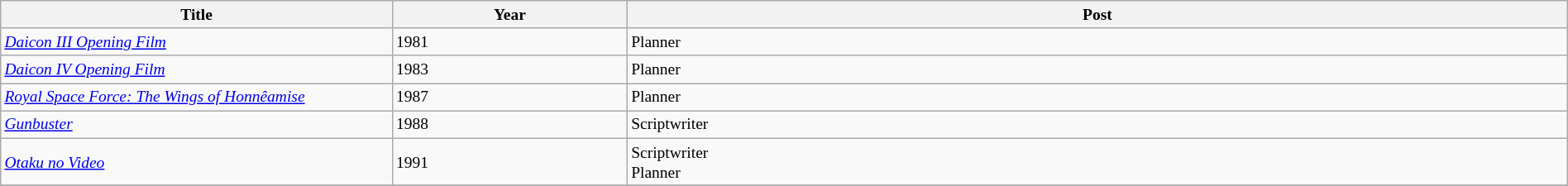<table class="wikitable" style="font-size: small; width: 100%; text-align: left;">
<tr>
<th style="width: 25%;">Title</th>
<th style="width: 15%;">Year</th>
<th style="width: 60%;">Post</th>
</tr>
<tr>
<td><em><a href='#'>Daicon III Opening Film</a></em></td>
<td>1981</td>
<td>Planner</td>
</tr>
<tr>
<td><em><a href='#'>Daicon IV Opening Film</a></em></td>
<td>1983</td>
<td>Planner</td>
</tr>
<tr>
<td><em><a href='#'>Royal Space Force: The Wings of Honnêamise</a></em></td>
<td>1987</td>
<td>Planner</td>
</tr>
<tr>
<td><em><a href='#'>Gunbuster</a></em></td>
<td>1988</td>
<td>Scriptwriter</td>
</tr>
<tr>
<td><em><a href='#'>Otaku no Video</a></em></td>
<td>1991</td>
<td>Scriptwriter<br>Planner</td>
</tr>
<tr>
</tr>
</table>
